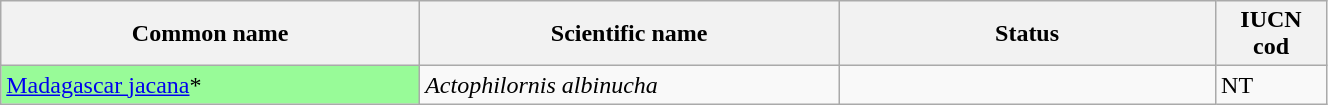<table width=70% class="wikitable sortable">
<tr>
<th width=20%>Common name</th>
<th width=20%>Scientific name</th>
<th width=18%>Status</th>
<th width=5%>IUCN cod</th>
</tr>
<tr>
<td style="background:palegreen; color:black"><a href='#'>Madagascar jacana</a>*</td>
<td><em>Actophilornis albinucha</em></td>
<td></td>
<td>NT</td>
</tr>
</table>
